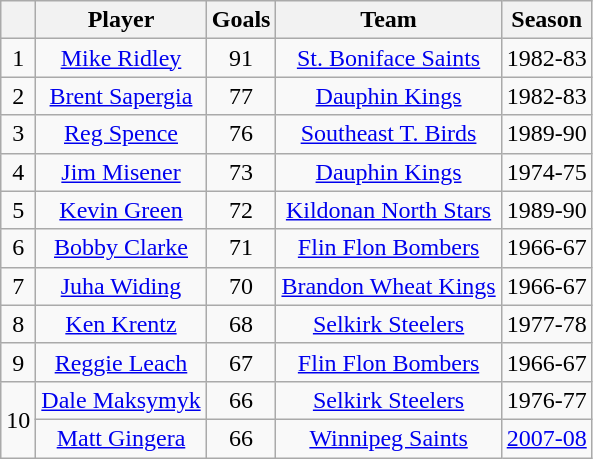<table class="wikitable" style="text-align:center">
<tr>
<th></th>
<th>Player</th>
<th>Goals</th>
<th>Team</th>
<th>Season</th>
</tr>
<tr align="center">
<td>1</td>
<td><a href='#'>Mike Ridley</a></td>
<td>91</td>
<td><a href='#'>St. Boniface Saints</a></td>
<td>1982-83</td>
</tr>
<tr>
<td>2</td>
<td><a href='#'>Brent Sapergia</a></td>
<td>77</td>
<td><a href='#'>Dauphin Kings</a></td>
<td>1982-83</td>
</tr>
<tr>
<td>3</td>
<td><a href='#'>Reg Spence</a></td>
<td>76</td>
<td><a href='#'>Southeast T. Birds</a></td>
<td>1989-90</td>
</tr>
<tr>
<td>4</td>
<td><a href='#'>Jim Misener</a></td>
<td>73</td>
<td><a href='#'>Dauphin Kings</a></td>
<td>1974-75</td>
</tr>
<tr>
<td>5</td>
<td><a href='#'>Kevin Green</a></td>
<td>72</td>
<td><a href='#'>Kildonan North Stars</a></td>
<td>1989-90</td>
</tr>
<tr>
<td>6</td>
<td><a href='#'>Bobby Clarke</a></td>
<td>71</td>
<td><a href='#'>Flin Flon Bombers</a></td>
<td>1966-67</td>
</tr>
<tr>
<td>7</td>
<td><a href='#'>Juha Widing</a></td>
<td>70</td>
<td><a href='#'>Brandon Wheat Kings</a></td>
<td>1966-67</td>
</tr>
<tr>
<td>8</td>
<td><a href='#'>Ken Krentz</a></td>
<td>68</td>
<td><a href='#'>Selkirk Steelers</a></td>
<td>1977-78</td>
</tr>
<tr>
<td>9</td>
<td><a href='#'>Reggie Leach</a></td>
<td>67</td>
<td><a href='#'>Flin Flon Bombers</a></td>
<td>1966-67</td>
</tr>
<tr>
<td rowspan="2">10</td>
<td><a href='#'>Dale Maksymyk</a></td>
<td>66</td>
<td><a href='#'>Selkirk Steelers</a></td>
<td>1976-77</td>
</tr>
<tr>
<td><a href='#'>Matt Gingera</a></td>
<td>66</td>
<td><a href='#'>Winnipeg Saints</a></td>
<td><a href='#'>2007-08</a></td>
</tr>
</table>
